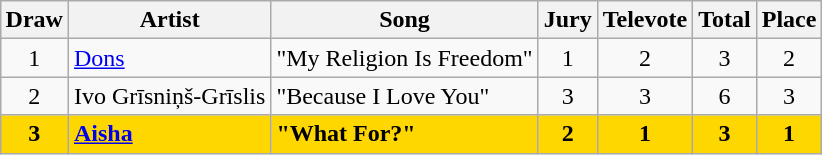<table class="sortable wikitable" style="margin: 1em auto 1em auto; text-align:center">
<tr>
<th>Draw</th>
<th>Artist</th>
<th>Song</th>
<th>Jury</th>
<th>Televote</th>
<th>Total</th>
<th>Place</th>
</tr>
<tr>
<td>1</td>
<td align="left"><a href='#'>Dons</a></td>
<td align="left">"My Religion Is Freedom"</td>
<td>1</td>
<td>2</td>
<td>3</td>
<td>2</td>
</tr>
<tr>
<td>2</td>
<td align="left">Ivo Grīsniņš-Grīslis</td>
<td align="left">"Because I Love You"</td>
<td>3</td>
<td>3</td>
<td>6</td>
<td>3</td>
</tr>
<tr style="font-weight:bold; background:gold;">
<td>3</td>
<td align="left"><a href='#'>Aisha</a></td>
<td align="left">"What For?"</td>
<td>2</td>
<td>1</td>
<td>3</td>
<td>1</td>
</tr>
</table>
